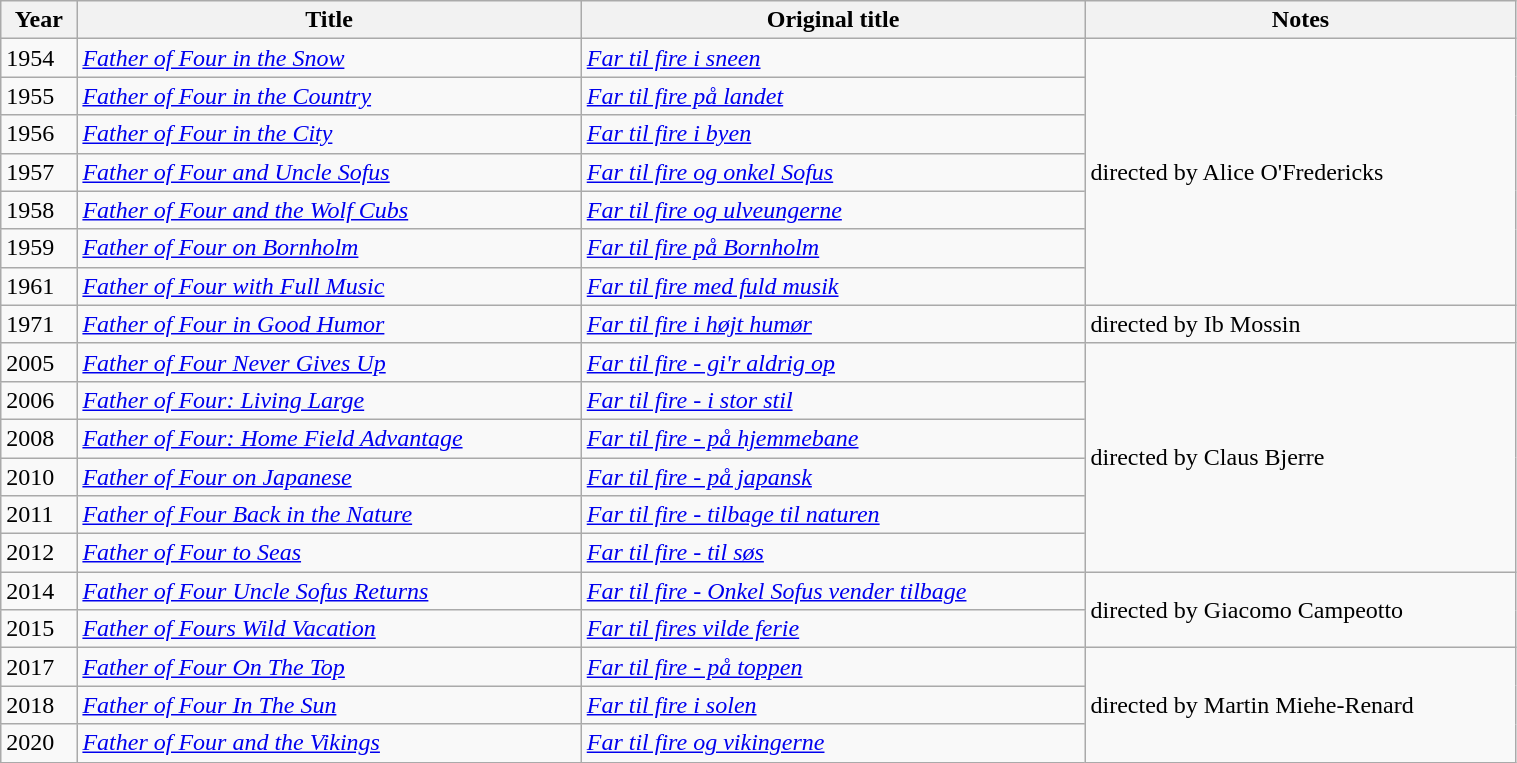<table class="wikitable" width="80%">
<tr>
<th>Year</th>
<th>Title</th>
<th>Original title</th>
<th>Notes</th>
</tr>
<tr>
<td>1954</td>
<td><em><a href='#'>Father of Four in the Snow</a></em></td>
<td><em><a href='#'>Far til fire i sneen</a></em></td>
<td rowspan="7">directed by Alice O'Fredericks</td>
</tr>
<tr>
<td>1955</td>
<td><em><a href='#'>Father of Four in the Country</a></em></td>
<td><em><a href='#'>Far til fire på landet</a></em></td>
</tr>
<tr>
<td>1956</td>
<td><em><a href='#'>Father of Four in the City</a></em></td>
<td><em><a href='#'>Far til fire i byen</a></em></td>
</tr>
<tr>
<td>1957</td>
<td><em><a href='#'>Father of Four and Uncle Sofus</a></em></td>
<td><em><a href='#'>Far til fire og onkel Sofus</a></em></td>
</tr>
<tr>
<td>1958</td>
<td><em><a href='#'>Father of Four and the Wolf Cubs</a></em></td>
<td><em><a href='#'>Far til fire og ulveungerne</a></em></td>
</tr>
<tr>
<td>1959</td>
<td><em><a href='#'>Father of Four on Bornholm</a></em></td>
<td><em><a href='#'>Far til fire på Bornholm</a></em></td>
</tr>
<tr>
<td>1961</td>
<td><em><a href='#'>Father of Four with Full Music</a></em></td>
<td><em><a href='#'>Far til fire med fuld musik</a></em></td>
</tr>
<tr>
<td>1971</td>
<td><em><a href='#'>Father of Four in Good Humor</a></em></td>
<td><em><a href='#'>Far til fire i højt humør</a></em></td>
<td>directed by Ib Mossin</td>
</tr>
<tr>
<td>2005</td>
<td><em><a href='#'>Father of Four Never Gives Up</a></em></td>
<td><em><a href='#'>Far til fire - gi'r aldrig op</a></em></td>
<td rowspan="6">directed by Claus Bjerre</td>
</tr>
<tr>
<td>2006</td>
<td><em><a href='#'>Father of Four: Living Large</a></em></td>
<td><em><a href='#'>Far til fire - i stor stil</a></em></td>
</tr>
<tr>
<td>2008</td>
<td><em><a href='#'>Father of Four: Home Field Advantage</a></em></td>
<td><em><a href='#'>Far til fire - på hjemmebane</a></em></td>
</tr>
<tr>
<td>2010</td>
<td><em><a href='#'>Father of Four on Japanese</a></em></td>
<td><em><a href='#'>Far til fire - på japansk</a></em></td>
</tr>
<tr>
<td>2011</td>
<td><em><a href='#'>Father of Four Back in the Nature</a></em></td>
<td><em><a href='#'>Far til fire - tilbage til naturen</a></em></td>
</tr>
<tr>
<td>2012</td>
<td><em><a href='#'>Father of Four to Seas</a></em></td>
<td><em><a href='#'>Far til fire - til søs</a></em></td>
</tr>
<tr>
<td>2014</td>
<td><em><a href='#'>Father of Four Uncle Sofus Returns</a></em></td>
<td><em><a href='#'>Far til fire - Onkel Sofus vender tilbage</a></em></td>
<td rowspan="2">directed by Giacomo Campeotto</td>
</tr>
<tr>
<td>2015</td>
<td><em><a href='#'>Father of Fours Wild Vacation</a></em></td>
<td><em><a href='#'>Far til fires vilde ferie</a></em></td>
</tr>
<tr>
<td>2017</td>
<td><em><a href='#'>Father of Four On The Top</a></em></td>
<td><em><a href='#'>Far til fire - på toppen</a></em></td>
<td rowspan="3">directed by Martin Miehe-Renard</td>
</tr>
<tr>
<td>2018</td>
<td><em><a href='#'>Father of Four In The Sun</a></em></td>
<td><em><a href='#'>Far til fire i solen</a></em></td>
</tr>
<tr>
<td>2020</td>
<td><em><a href='#'>Father of Four and the Vikings</a></em></td>
<td><em><a href='#'>Far til fire og vikingerne</a></em></td>
</tr>
</table>
